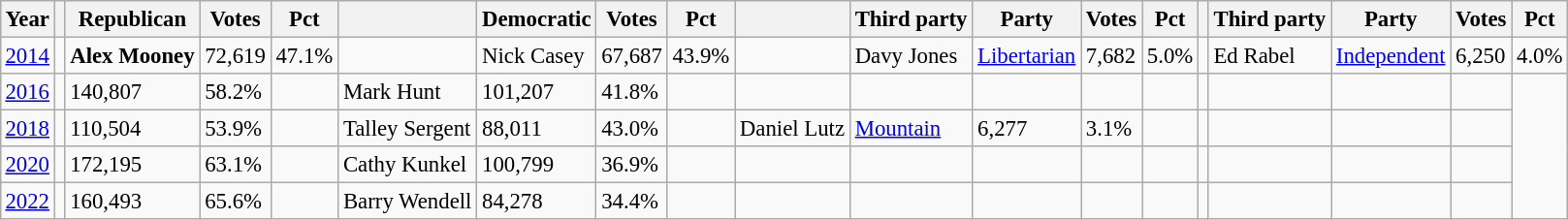<table class="wikitable" style="margin:0.5em ; font-size:95%">
<tr>
<th>Year</th>
<th></th>
<th>Republican</th>
<th>Votes</th>
<th>Pct</th>
<th></th>
<th>Democratic</th>
<th>Votes</th>
<th>Pct</th>
<th></th>
<th>Third party</th>
<th>Party</th>
<th>Votes</th>
<th>Pct</th>
<th></th>
<th>Third party</th>
<th>Party</th>
<th>Votes</th>
<th>Pct</th>
</tr>
<tr>
<td><a href='#'>2014</a></td>
<td></td>
<td><strong>Alex Mooney</strong></td>
<td>72,619</td>
<td>47.1%</td>
<td></td>
<td>Nick Casey</td>
<td>67,687</td>
<td>43.9%</td>
<td></td>
<td>Davy Jones</td>
<td><a href='#'>Libertarian</a></td>
<td>7,682</td>
<td>5.0%</td>
<td></td>
<td>Ed Rabel</td>
<td><a href='#'>Independent</a></td>
<td>6,250</td>
<td>4.0%</td>
</tr>
<tr>
<td><a href='#'>2016</a></td>
<td></td>
<td>140,807</td>
<td>58.2%</td>
<td></td>
<td>Mark Hunt</td>
<td>101,207</td>
<td>41.8%</td>
<td></td>
<td></td>
<td></td>
<td></td>
<td></td>
<td></td>
<td></td>
<td></td>
<td></td>
<td></td>
</tr>
<tr>
<td><a href='#'>2018</a></td>
<td></td>
<td>110,504</td>
<td>53.9%</td>
<td></td>
<td>Talley Sergent</td>
<td>88,011</td>
<td>43.0%</td>
<td></td>
<td>Daniel Lutz</td>
<td><a href='#'>Mountain</a></td>
<td>6,277</td>
<td>3.1%</td>
<td></td>
<td></td>
<td></td>
<td></td>
<td></td>
</tr>
<tr>
<td><a href='#'>2020</a></td>
<td></td>
<td>172,195</td>
<td>63.1%</td>
<td></td>
<td>Cathy Kunkel</td>
<td>100,799</td>
<td>36.9%</td>
<td></td>
<td></td>
<td></td>
<td></td>
<td></td>
<td></td>
<td></td>
<td></td>
<td></td>
<td></td>
</tr>
<tr>
<td><a href='#'>2022</a></td>
<td></td>
<td>160,493</td>
<td>65.6%</td>
<td></td>
<td>Barry Wendell</td>
<td>84,278</td>
<td>34.4%</td>
<td></td>
<td></td>
<td></td>
<td></td>
<td></td>
<td></td>
<td></td>
<td></td>
<td></td>
<td></td>
</tr>
</table>
